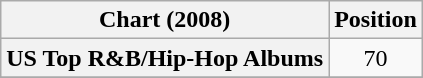<table class="wikitable sortable plainrowheaders" style="text-align:center">
<tr>
<th scope="col">Chart (2008)</th>
<th scope="col">Position</th>
</tr>
<tr>
<th scope="row">US Top R&B/Hip-Hop Albums</th>
<td style="text-align:center;">70</td>
</tr>
<tr>
</tr>
</table>
